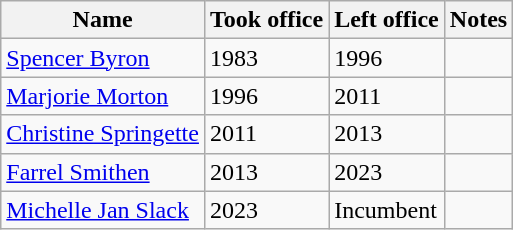<table class="wikitable">
<tr>
<th>Name</th>
<th>Took office</th>
<th>Left office</th>
<th>Notes</th>
</tr>
<tr>
<td><a href='#'>Spencer Byron</a></td>
<td>1983</td>
<td>1996</td>
<td></td>
</tr>
<tr>
<td><a href='#'>Marjorie Morton</a></td>
<td>1996</td>
<td>2011</td>
<td></td>
</tr>
<tr>
<td><a href='#'>Christine Springette</a></td>
<td>2011</td>
<td>2013</td>
<td></td>
</tr>
<tr>
<td><a href='#'>Farrel Smithen</a></td>
<td>2013</td>
<td>2023</td>
<td></td>
</tr>
<tr>
<td><a href='#'>Michelle Jan Slack</a></td>
<td>2023</td>
<td>Incumbent</td>
<td></td>
</tr>
</table>
